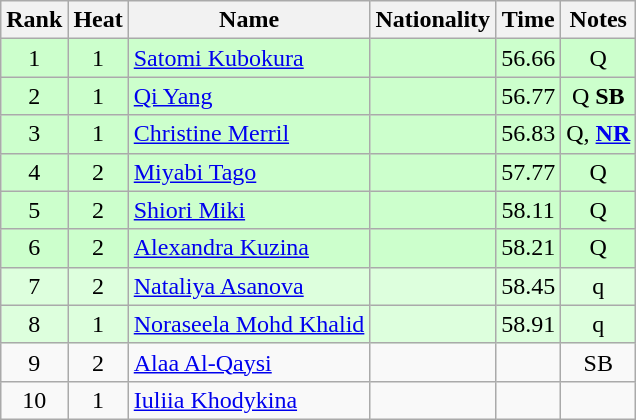<table class="wikitable sortable" style="text-align:center">
<tr>
<th>Rank</th>
<th>Heat</th>
<th>Name</th>
<th>Nationality</th>
<th>Time</th>
<th>Notes</th>
</tr>
<tr bgcolor=ccffcc>
<td>1</td>
<td>1</td>
<td align="left"><a href='#'>Satomi Kubokura</a></td>
<td align=left></td>
<td>56.66</td>
<td>Q</td>
</tr>
<tr bgcolor=ccffcc>
<td>2</td>
<td>1</td>
<td align="left"><a href='#'>Qi Yang</a></td>
<td align=left></td>
<td>56.77</td>
<td>Q <strong>SB</strong></td>
</tr>
<tr bgcolor=ccffcc>
<td>3</td>
<td>1</td>
<td align="left"><a href='#'>Christine Merril</a></td>
<td align=left></td>
<td>56.83</td>
<td>Q, <strong><a href='#'>NR</a></strong></td>
</tr>
<tr bgcolor=ccffcc>
<td>4</td>
<td>2</td>
<td align="left"><a href='#'>Miyabi Tago</a></td>
<td align=left></td>
<td>57.77</td>
<td>Q</td>
</tr>
<tr bgcolor=ccffcc>
<td>5</td>
<td>2</td>
<td align="left"><a href='#'>Shiori Miki</a></td>
<td align=left></td>
<td>58.11</td>
<td>Q</td>
</tr>
<tr bgcolor=ccffcc>
<td>6</td>
<td>2</td>
<td align="left"><a href='#'>Alexandra Kuzina</a></td>
<td align=left></td>
<td>58.21</td>
<td>Q</td>
</tr>
<tr bgcolor=ddffdd>
<td>7</td>
<td>2</td>
<td align="left"><a href='#'>Nataliya Asanova</a></td>
<td align=left></td>
<td>58.45</td>
<td>q</td>
</tr>
<tr bgcolor=ddffdd>
<td>8</td>
<td>1</td>
<td align="left"><a href='#'>Noraseela Mohd Khalid</a></td>
<td align=left></td>
<td>58.91</td>
<td>q</td>
</tr>
<tr>
<td>9</td>
<td>2</td>
<td align="left"><a href='#'>Alaa Al-Qaysi</a></td>
<td align=left></td>
<td></td>
<td>SB</td>
</tr>
<tr>
<td>10</td>
<td>1</td>
<td align="left"><a href='#'>Iuliia Khodykina</a></td>
<td align=left></td>
<td></td>
<td></td>
</tr>
</table>
